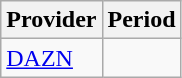<table class="wikitable">
<tr>
<th>Provider</th>
<th>Period</th>
</tr>
<tr>
<td><a href='#'>DAZN</a></td>
<td></td>
</tr>
</table>
